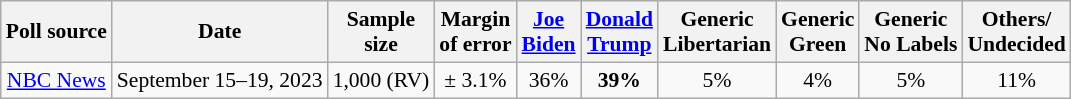<table class="wikitable sortable mw-datatable" style="text-align:center;font-size:90%;line-height:17px">
<tr>
<th>Poll source</th>
<th>Date</th>
<th>Sample<br>size</th>
<th>Margin<br>of error</th>
<th class="unsortable"><a href='#'>Joe<br>Biden</a><br><small></small></th>
<th class="unsortable"><a href='#'>Donald<br>Trump</a><br><small></small></th>
<th class="unsortable">Generic<br>Libertarian</th>
<th class="unsortable">Generic<br>Green</th>
<th class="unsortable">Generic<br>No Labels</th>
<th class="unsortable">Others/<br>Undecided</th>
</tr>
<tr>
<td><a href='#'>NBC News</a></td>
<td data-sort-value="2023-09-19">September 15–19, 2023</td>
<td>1,000 (RV)</td>
<td>± 3.1%</td>
<td>36%</td>
<td><strong>39%</strong></td>
<td>5%</td>
<td>4%</td>
<td>5%</td>
<td>11%</td>
</tr>
</table>
